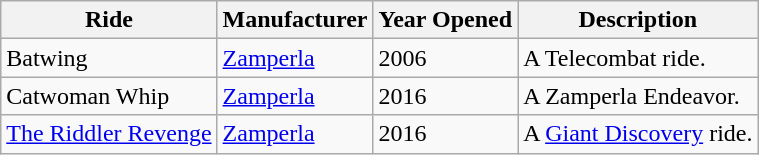<table class=wikitable>
<tr>
<th>Ride</th>
<th>Manufacturer</th>
<th>Year Opened</th>
<th>Description</th>
</tr>
<tr>
<td>Batwing</td>
<td><a href='#'>Zamperla</a></td>
<td>2006</td>
<td>A Telecombat ride.</td>
</tr>
<tr>
<td>Catwoman Whip</td>
<td><a href='#'>Zamperla</a></td>
<td>2016</td>
<td>A Zamperla Endeavor.</td>
</tr>
<tr>
<td><a href='#'>The Riddler Revenge</a></td>
<td><a href='#'>Zamperla</a></td>
<td>2016</td>
<td>A <a href='#'>Giant Discovery</a> ride.</td>
</tr>
</table>
